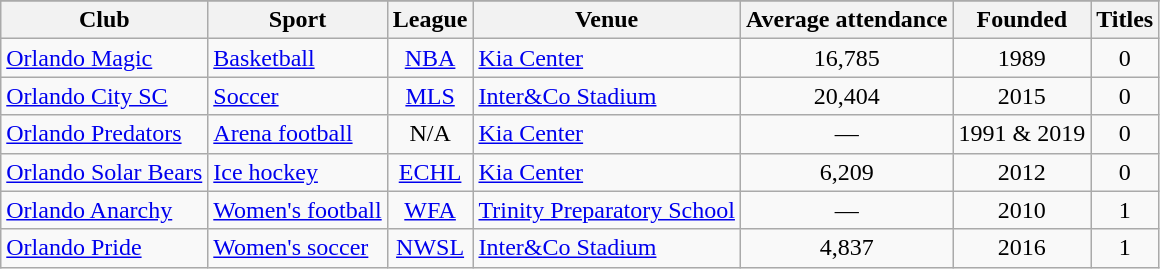<table class="wikitable sortable">
<tr>
</tr>
<tr>
<th>Club</th>
<th>Sport</th>
<th>League</th>
<th>Venue</th>
<th>Average attendance</th>
<th>Founded</th>
<th>Titles</th>
</tr>
<tr>
<td><a href='#'>Orlando Magic</a></td>
<td><a href='#'>Basketball</a></td>
<td style="text-align:center;"><a href='#'>NBA</a></td>
<td><a href='#'>Kia Center</a></td>
<td align=center>16,785</td>
<td align=center>1989</td>
<td align=center>0</td>
</tr>
<tr>
<td><a href='#'>Orlando City SC</a></td>
<td><a href='#'>Soccer</a></td>
<td style="text-align:center;"><a href='#'>MLS</a></td>
<td><a href='#'>Inter&Co Stadium</a></td>
<td align=center>20,404</td>
<td align=center>2015</td>
<td align=center>0</td>
</tr>
<tr>
<td><a href='#'>Orlando Predators</a></td>
<td><a href='#'>Arena football</a></td>
<td style="text-align:center;">N/A</td>
<td><a href='#'>Kia Center</a></td>
<td align=center>—</td>
<td align=center>1991 & 2019</td>
<td align=center>0</td>
</tr>
<tr>
<td><a href='#'>Orlando Solar Bears</a></td>
<td><a href='#'>Ice hockey</a></td>
<td style="text-align:center;"><a href='#'>ECHL</a></td>
<td><a href='#'>Kia Center</a></td>
<td align=center>6,209</td>
<td align=center>2012</td>
<td align=center>0</td>
</tr>
<tr>
<td><a href='#'>Orlando Anarchy</a></td>
<td><a href='#'>Women's football</a></td>
<td style="text-align:center;"><a href='#'>WFA</a></td>
<td><a href='#'>Trinity Preparatory School</a></td>
<td align=center>—</td>
<td align=center>2010</td>
<td align=center>1</td>
</tr>
<tr>
<td><a href='#'>Orlando Pride</a></td>
<td><a href='#'>Women's soccer</a></td>
<td style="text-align:center;"><a href='#'>NWSL</a></td>
<td><a href='#'>Inter&Co Stadium</a></td>
<td align=center>4,837</td>
<td align=center>2016</td>
<td align=center>1</td>
</tr>
</table>
